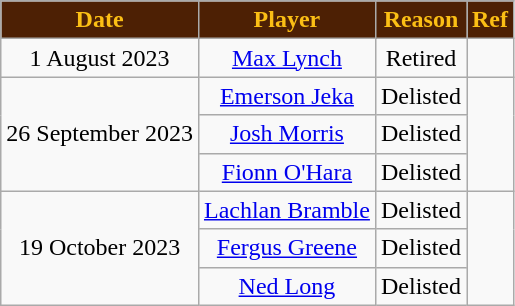<table class="wikitable" style="text-align:center">
<tr>
<th style="background: #4D2004; color: #FBBF15">Date</th>
<th style="background: #4D2004; color: #FBBF15">Player</th>
<th style="background: #4D2004; color: #FBBF15">Reason</th>
<th style="background: #4D2004; color: #FBBF15">Ref</th>
</tr>
<tr>
<td>1 August 2023</td>
<td><a href='#'>Max Lynch</a></td>
<td>Retired</td>
<td></td>
</tr>
<tr>
<td rowspan=3>26 September 2023</td>
<td><a href='#'>Emerson Jeka</a></td>
<td>Delisted</td>
<td rowspan=3></td>
</tr>
<tr>
<td><a href='#'>Josh Morris</a></td>
<td>Delisted</td>
</tr>
<tr>
<td><a href='#'>Fionn O'Hara</a></td>
<td>Delisted</td>
</tr>
<tr>
<td rowspan=3>19 October 2023</td>
<td><a href='#'>Lachlan Bramble</a></td>
<td>Delisted</td>
<td rowspan=3></td>
</tr>
<tr>
<td><a href='#'>Fergus Greene</a></td>
<td>Delisted</td>
</tr>
<tr>
<td><a href='#'>Ned Long</a></td>
<td>Delisted</td>
</tr>
</table>
